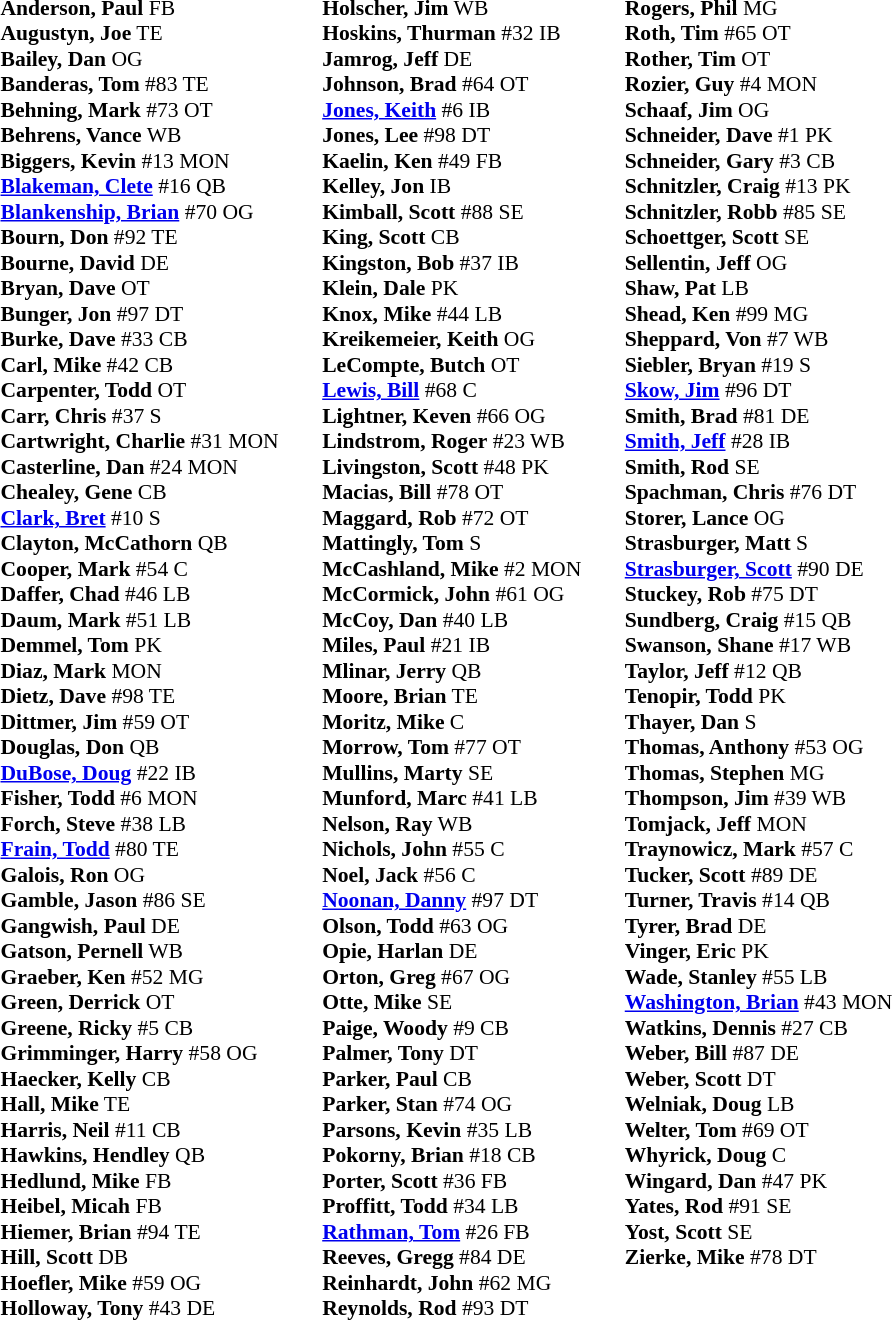<table class="toccolours" style="border-collapse:collapse; font-size:90%;">
<tr>
<td colspan="7" align="center"></td>
</tr>
<tr>
<td colspan=7 align="right"></td>
</tr>
<tr>
<td valign="top"><br><strong>Anderson, Paul</strong>  FB<br>
<strong>Augustyn, Joe</strong>  TE<br>
<strong>Bailey, Dan</strong>  OG<br>
<strong>Banderas, Tom</strong> #83  TE<br>
<strong>Behning, Mark</strong> #73  OT<br>
<strong>Behrens, Vance</strong>  WB<br>
<strong>Biggers, Kevin</strong> #13  MON<br>
<strong><a href='#'>Blakeman, Clete</a></strong> #16  QB<br>
<strong><a href='#'>Blankenship, Brian</a></strong> #70  OG<br>
<strong>Bourn, Don</strong> #92  TE<br>
<strong>Bourne, David</strong>  DE<br>
<strong>Bryan, Dave</strong>  OT<br>
<strong>Bunger, Jon</strong> #97  DT<br>
<strong>Burke, Dave</strong> #33  CB<br>
<strong>Carl, Mike</strong> #42  CB<br>
<strong>Carpenter, Todd</strong>  OT<br>
<strong>Carr, Chris</strong> #37  S<br>
<strong>Cartwright, Charlie</strong> #31  MON<br>
<strong>Casterline, Dan</strong> #24  MON<br>
<strong>Chealey, Gene</strong>  CB<br>
<strong><a href='#'>Clark, Bret</a></strong> #10  S<br>
<strong>Clayton, McCathorn</strong>  QB<br>
<strong>Cooper, Mark</strong> #54  C<br>
<strong>Daffer, Chad</strong> #46  LB<br>
<strong>Daum, Mark</strong> #51  LB<br>
<strong>Demmel, Tom</strong>  PK<br>
<strong>Diaz, Mark</strong>  MON<br>
<strong>Dietz, Dave</strong> #98  TE<br>
<strong>Dittmer, Jim</strong> #59  OT<br>
<strong>Douglas, Don</strong>  QB<br>
<strong><a href='#'>DuBose, Doug</a></strong> #22  IB<br>
<strong>Fisher, Todd</strong> #6  MON<br>
<strong>Forch, Steve</strong> #38  LB<br>
<strong><a href='#'>Frain, Todd</a></strong> #80  TE<br>
<strong>Galois, Ron</strong>  OG<br>
<strong>Gamble, Jason</strong> #86  SE<br>
<strong>Gangwish, Paul</strong>  DE<br>
<strong>Gatson, Pernell</strong>  WB<br>
<strong>Graeber, Ken</strong> #52  MG<br>
<strong>Green, Derrick</strong>  OT<br>
<strong>Greene, Ricky</strong> #5  CB<br>
<strong>Grimminger, Harry</strong> #58  OG<br>
<strong>Haecker, Kelly</strong>  CB<br>
<strong>Hall, Mike</strong>  TE<br>
<strong>Harris, Neil</strong> #11  CB<br>
<strong>Hawkins, Hendley</strong>  QB<br>
<strong>Hedlund, Mike</strong>  FB<br>
<strong>Heibel, Micah</strong>  FB<br>
<strong>Hiemer, Brian</strong> #94  TE<br>
<strong>Hill, Scott</strong>  DB<br>
<strong>Hoefler, Mike</strong> #59  OG<br>
<strong>Holloway, Tony</strong> #43  DE<br></td>
<td width="25"> </td>
<td valign="top"><br><strong>Holscher, Jim</strong>  WB<br>
<strong>Hoskins, Thurman</strong> #32  IB<br>
<strong>Jamrog, Jeff</strong>  DE<br>
<strong>Johnson, Brad</strong> #64  OT<br>
<strong><a href='#'>Jones, Keith</a></strong> #6  IB<br>
<strong>Jones, Lee</strong> #98  DT<br>
<strong>Kaelin, Ken</strong> #49  FB<br>
<strong>Kelley, Jon</strong>  IB<br>
<strong>Kimball, Scott</strong> #88  SE<br>
<strong>King, Scott</strong>  CB<br>
<strong>Kingston, Bob</strong> #37  IB<br>
<strong>Klein, Dale</strong>  PK<br>
<strong>Knox, Mike</strong> #44  LB<br>
<strong>Kreikemeier, Keith</strong>  OG<br>
<strong>LeCompte, Butch</strong>  OT<br>
<strong><a href='#'>Lewis, Bill</a></strong> #68  C<br>
<strong>Lightner, Keven</strong> #66  OG<br>
<strong>Lindstrom, Roger</strong> #23  WB<br>
<strong>Livingston, Scott</strong> #48  PK<br>
<strong>Macias, Bill</strong> #78  OT<br>
<strong>Maggard, Rob</strong> #72  OT<br>
<strong>Mattingly, Tom</strong>  S<br>
<strong>McCashland, Mike</strong> #2  MON<br>
<strong>McCormick, John</strong> #61  OG<br>
<strong>McCoy, Dan</strong> #40  LB<br>
<strong>Miles, Paul</strong> #21  IB<br>
<strong>Mlinar, Jerry</strong>  QB<br>
<strong>Moore, Brian</strong>  TE<br>
<strong>Moritz, Mike</strong>  C<br>
<strong>Morrow, Tom</strong> #77  OT<br>
<strong>Mullins, Marty</strong>  SE<br>
<strong>Munford, Marc</strong> #41  LB<br>
<strong>Nelson, Ray</strong>  WB<br>
<strong>Nichols, John</strong> #55  C<br>
<strong>Noel, Jack</strong> #56  C<br>
<strong><a href='#'>Noonan, Danny</a></strong> #97  DT<br>
<strong>Olson, Todd</strong> #63  OG<br>
<strong>Opie, Harlan</strong>  DE<br>
<strong>Orton, Greg</strong> #67  OG<br>
<strong>Otte, Mike</strong>  SE<br>
<strong>Paige, Woody</strong> #9  CB<br>
<strong>Palmer, Tony</strong>  DT<br>
<strong>Parker, Paul</strong>  CB<br>
<strong>Parker, Stan</strong> #74  OG<br>
<strong>Parsons, Kevin</strong> #35  LB<br>
<strong>Pokorny, Brian</strong> #18  CB<br>
<strong>Porter, Scott</strong> #36  FB<br>
<strong>Proffitt, Todd</strong> #34  LB<br>
<strong><a href='#'>Rathman, Tom</a></strong> #26  FB<br>
<strong>Reeves, Gregg</strong> #84  DE<br>
<strong>Reinhardt, John</strong> #62  MG<br>
<strong>Reynolds, Rod</strong> #93  DT<br></td>
<td width="25"> </td>
<td valign="top"><br><strong>Rogers, Phil</strong>  MG<br>
<strong>Roth, Tim</strong> #65  OT<br>
<strong>Rother, Tim</strong>  OT<br>
<strong>Rozier, Guy</strong> #4  MON<br>
<strong>Schaaf, Jim</strong>  OG<br>
<strong>Schneider, Dave</strong> #1  PK<br>
<strong>Schneider, Gary</strong> #3  CB<br>
<strong>Schnitzler, Craig</strong> #13  PK<br>
<strong>Schnitzler, Robb</strong> #85  SE<br>
<strong>Schoettger, Scott</strong>  SE<br>
<strong>Sellentin, Jeff</strong>  OG<br>
<strong>Shaw, Pat</strong>  LB<br>
<strong>Shead, Ken</strong> #99  MG<br>
<strong>Sheppard, Von</strong> #7  WB<br>
<strong>Siebler, Bryan</strong> #19  S<br>
<strong><a href='#'>Skow, Jim</a></strong> #96  DT<br>
<strong>Smith, Brad</strong> #81  DE<br>
<strong><a href='#'>Smith, Jeff</a></strong> #28  IB<br>
<strong>Smith, Rod</strong>  SE<br>
<strong>Spachman, Chris</strong> #76  DT<br>
<strong>Storer, Lance</strong>  OG<br>
<strong>Strasburger, Matt</strong>  S<br>
<strong><a href='#'>Strasburger, Scott</a></strong> #90  DE<br>
<strong>Stuckey, Rob</strong> #75  DT<br>
<strong>Sundberg, Craig</strong> #15  QB<br>
<strong>Swanson, Shane</strong> #17  WB<br>
<strong>Taylor, Jeff</strong> #12  QB<br>
<strong>Tenopir, Todd</strong>  PK<br>
<strong>Thayer, Dan</strong>  S<br>
<strong>Thomas, Anthony</strong> #53  OG<br>
<strong>Thomas, Stephen</strong>  MG<br>
<strong>Thompson, Jim</strong> #39  WB<br>
<strong>Tomjack, Jeff</strong>  MON<br>
<strong>Traynowicz, Mark</strong> #57  C<br>
<strong>Tucker, Scott</strong> #89  DE<br>
<strong>Turner, Travis</strong> #14  QB<br>
<strong>Tyrer, Brad</strong>  DE<br>
<strong>Vinger, Eric</strong>  PK<br>
<strong>Wade, Stanley</strong> #55  LB<br>
<strong><a href='#'>Washington, Brian</a></strong> #43  MON<br>
<strong>Watkins, Dennis</strong> #27  CB<br>
<strong>Weber, Bill</strong> #87  DE<br>
<strong>Weber, Scott</strong>  DT<br>
<strong>Welniak, Doug</strong>  LB<br>
<strong>Welter, Tom</strong> #69  OT<br>
<strong>Whyrick, Doug</strong>  C<br>
<strong>Wingard, Dan</strong> #47  PK<br>
<strong>Yates, Rod</strong> #91  SE<br>
<strong>Yost, Scott</strong>  SE<br>
<strong>Zierke, Mike</strong> #78  DT<br></td>
</tr>
<tr>
<td colspan="5" valign="bottom" align="right"></td>
</tr>
</table>
